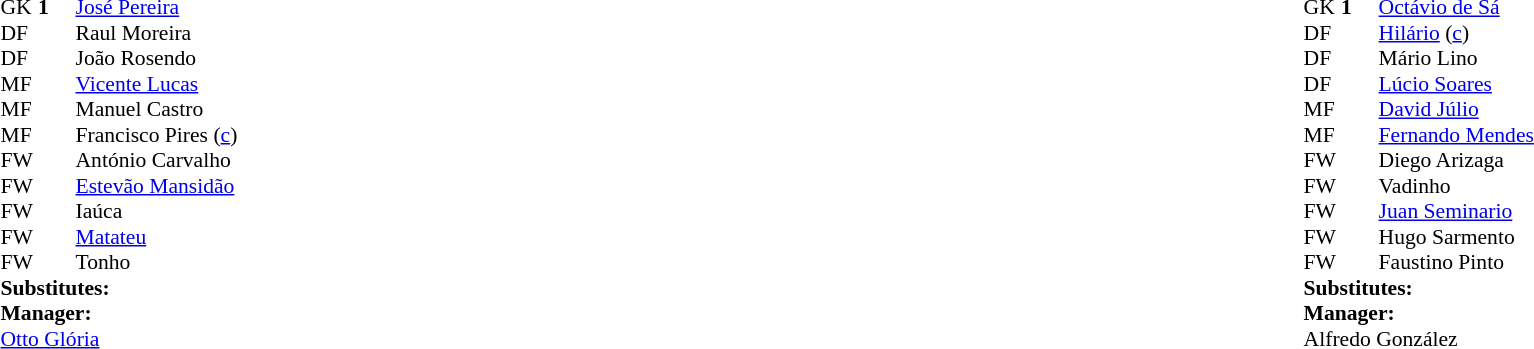<table width="100%">
<tr>
<td valign="top" width="50%"><br><table style="font-size: 90%" cellspacing="0" cellpadding="0">
<tr>
<td colspan="4"></td>
</tr>
<tr>
<th width=25></th>
<th width=25></th>
</tr>
<tr>
<td>GK</td>
<td><strong>1</strong></td>
<td> <a href='#'>José Pereira</a></td>
</tr>
<tr>
<td>DF</td>
<td></td>
<td> Raul Moreira</td>
</tr>
<tr>
<td>DF</td>
<td></td>
<td> João Rosendo</td>
</tr>
<tr>
<td>MF</td>
<td></td>
<td> <a href='#'>Vicente Lucas</a></td>
</tr>
<tr>
<td>MF</td>
<td></td>
<td> Manuel Castro</td>
</tr>
<tr>
<td>MF</td>
<td></td>
<td> Francisco Pires (<a href='#'>c</a>)</td>
</tr>
<tr>
<td>FW</td>
<td></td>
<td> António Carvalho</td>
</tr>
<tr>
<td>FW</td>
<td></td>
<td> <a href='#'>Estevão Mansidão</a></td>
</tr>
<tr>
<td>FW</td>
<td></td>
<td> Iaúca</td>
</tr>
<tr>
<td>FW</td>
<td></td>
<td> <a href='#'>Matateu</a></td>
</tr>
<tr>
<td>FW</td>
<td></td>
<td> Tonho</td>
</tr>
<tr>
<td colspan=3><strong>Substitutes:</strong></td>
</tr>
<tr>
<td colspan=3><strong>Manager:</strong></td>
</tr>
<tr>
<td colspan=4> <a href='#'>Otto Glória</a></td>
</tr>
</table>
</td>
<td valign="top"></td>
<td valign="top" width="50%"><br><table style="font-size: 90%" cellspacing="0" cellpadding="0" align=center>
<tr>
<td colspan="4"></td>
</tr>
<tr>
<th width=25></th>
<th width=25></th>
</tr>
<tr>
<td>GK</td>
<td><strong>1</strong></td>
<td> <a href='#'>Octávio de Sá</a></td>
</tr>
<tr>
<td>DF</td>
<td></td>
<td> <a href='#'>Hilário</a> (<a href='#'>c</a>)</td>
</tr>
<tr>
<td>DF</td>
<td></td>
<td> Mário Lino</td>
</tr>
<tr>
<td>DF</td>
<td></td>
<td> <a href='#'>Lúcio Soares</a></td>
</tr>
<tr>
<td>MF</td>
<td></td>
<td> <a href='#'>David Júlio</a></td>
</tr>
<tr>
<td>MF</td>
<td></td>
<td> <a href='#'>Fernando Mendes</a></td>
</tr>
<tr>
<td>FW</td>
<td></td>
<td> Diego Arizaga</td>
</tr>
<tr>
<td>FW</td>
<td></td>
<td> Vadinho</td>
</tr>
<tr>
<td>FW</td>
<td></td>
<td> <a href='#'>Juan Seminario</a></td>
</tr>
<tr>
<td>FW</td>
<td></td>
<td> Hugo Sarmento</td>
</tr>
<tr>
<td>FW</td>
<td></td>
<td> Faustino Pinto</td>
</tr>
<tr>
<td colspan=3><strong>Substitutes:</strong></td>
</tr>
<tr>
<td colspan=3><strong>Manager:</strong></td>
</tr>
<tr>
<td colspan=4> Alfredo González</td>
</tr>
</table>
</td>
</tr>
</table>
